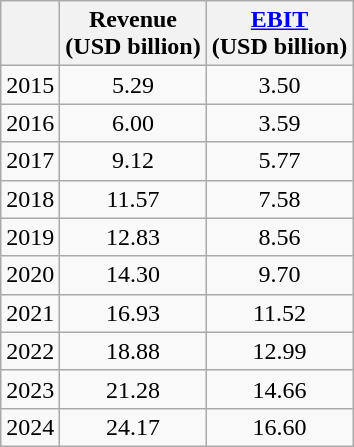<table class="wikitable" style="text-align:center">
<tr>
<th></th>
<th>Revenue<br>(USD billion)</th>
<th><a href='#'>EBIT</a><br>(USD billion)</th>
</tr>
<tr>
<td>2015</td>
<td>5.29</td>
<td>3.50</td>
</tr>
<tr>
<td>2016</td>
<td>6.00</td>
<td>3.59</td>
</tr>
<tr>
<td>2017</td>
<td>9.12</td>
<td>5.77</td>
</tr>
<tr>
<td>2018</td>
<td>11.57</td>
<td>7.58</td>
</tr>
<tr>
<td>2019</td>
<td>12.83</td>
<td>8.56</td>
</tr>
<tr>
<td>2020</td>
<td>14.30</td>
<td>9.70</td>
</tr>
<tr>
<td>2021</td>
<td>16.93</td>
<td>11.52</td>
</tr>
<tr>
<td>2022</td>
<td>18.88</td>
<td>12.99</td>
</tr>
<tr>
<td>2023</td>
<td>21.28</td>
<td>14.66</td>
</tr>
<tr>
<td>2024</td>
<td>24.17</td>
<td>16.60</td>
</tr>
</table>
